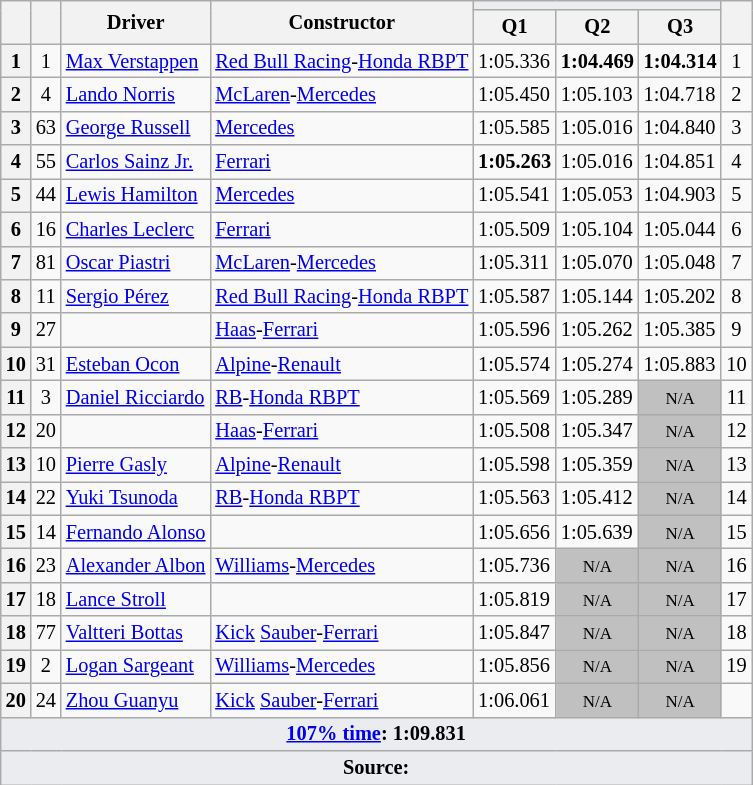<table class="wikitable sortable" style="font-size: 85%;">
<tr>
<th rowspan="2"></th>
<th rowspan="2"></th>
<th rowspan="2">Driver</th>
<th rowspan="2">Constructor</th>
<th colspan="3" style="background:#eaecf0; text-align:center;"></th>
<th rowspan="2"></th>
</tr>
<tr>
<th scope="col">Q1</th>
<th scope="col">Q2</th>
<th scope="col">Q3</th>
</tr>
<tr>
<th scope="row">1</th>
<td align="center">1</td>
<td data-sort-value="ver"> <a href='#'>Max Verstappen</a></td>
<td><a href='#'>Red Bull Racing</a>-<a href='#'>Honda RBPT</a></td>
<td>1:05.336</td>
<td><strong>1:04.469</strong></td>
<td><strong>1:04.314</strong></td>
<td align="center">1</td>
</tr>
<tr>
<th scope="row">2</th>
<td align="center">4</td>
<td data-sort-value="nor"> <a href='#'>Lando Norris</a></td>
<td><a href='#'>McLaren</a>-<a href='#'>Mercedes</a></td>
<td>1:05.450</td>
<td>1:05.103</td>
<td>1:04.718</td>
<td align="center">2</td>
</tr>
<tr>
<th scope="row">3</th>
<td align="center">63</td>
<td data-sort-value="rus"> <a href='#'>George Russell</a></td>
<td><a href='#'>Mercedes</a></td>
<td>1:05.585</td>
<td>1:05.016</td>
<td>1:04.840</td>
<td align="center">3</td>
</tr>
<tr>
<th scope="row">4</th>
<td align="center">55</td>
<td data-sort-value="sai"> <a href='#'>Carlos Sainz Jr.</a></td>
<td><a href='#'>Ferrari</a></td>
<td><strong>1:05.263</strong></td>
<td>1:05.016</td>
<td>1:04.851</td>
<td align="center">4</td>
</tr>
<tr>
<th scope="row">5</th>
<td align="center">44</td>
<td data-sort-value="ham"> <a href='#'>Lewis Hamilton</a></td>
<td><a href='#'>Mercedes</a></td>
<td>1:05.541</td>
<td>1:05.053</td>
<td>1:04.903</td>
<td align="center">5</td>
</tr>
<tr>
<th scope="row">6</th>
<td align="center">16</td>
<td data-sort-value="lec"> <a href='#'>Charles Leclerc</a></td>
<td><a href='#'>Ferrari</a></td>
<td>1:05.509</td>
<td>1:05.104</td>
<td>1:05.044</td>
<td align="center">6</td>
</tr>
<tr>
<th scope="row">7</th>
<td align="center">81</td>
<td data-sort-value="pia"> <a href='#'>Oscar Piastri</a></td>
<td><a href='#'>McLaren</a>-<a href='#'>Mercedes</a></td>
<td>1:05.311</td>
<td>1:05.070</td>
<td>1:05.048</td>
<td align="center">7</td>
</tr>
<tr>
<th scope="row">8</th>
<td align="center">11</td>
<td data-sort-value="per"> <a href='#'>Sergio Pérez</a></td>
<td><a href='#'>Red Bull Racing</a>-<a href='#'>Honda RBPT</a></td>
<td>1:05.587</td>
<td>1:05.144</td>
<td>1:05.202</td>
<td align="center">8</td>
</tr>
<tr>
<th scope="row">9</th>
<td align="center">27</td>
<td data-sort-value="hul"></td>
<td><a href='#'>Haas</a>-<a href='#'>Ferrari</a></td>
<td>1:05.596</td>
<td>1:05.262</td>
<td>1:05.385</td>
<td align="center">9</td>
</tr>
<tr>
<th scope="row">10</th>
<td align="center">31</td>
<td data-sort-value="oco"> <a href='#'>Esteban Ocon</a></td>
<td><a href='#'>Alpine</a>-<a href='#'>Renault</a></td>
<td>1:05.574</td>
<td>1:05.274</td>
<td>1:05.883</td>
<td align="center">10</td>
</tr>
<tr>
<th scope="row">11</th>
<td align="center">3</td>
<td data-sort-value="ric"> <a href='#'>Daniel Ricciardo</a></td>
<td><a href='#'>RB</a>-<a href='#'>Honda RBPT</a></td>
<td>1:05.569</td>
<td>1:05.289</td>
<td data-sort-value="11" align="center" style="background: silver"><small>N/A</small></td>
<td align="center">11</td>
</tr>
<tr>
<th scope="row">12</th>
<td align="center">20</td>
<td data-sort-value="mAG"></td>
<td><a href='#'>Haas</a>-<a href='#'>Ferrari</a></td>
<td>1:05.508</td>
<td>1:05.347</td>
<td data-sort-value="12" align="center" style="background: silver"><small>N/A</small></td>
<td align="center">12</td>
</tr>
<tr>
<th scope="row">13</th>
<td align="center">10</td>
<td data-sort-value="gas"> <a href='#'>Pierre Gasly</a></td>
<td><a href='#'>Alpine</a>-<a href='#'>Renault</a></td>
<td>1:05.598</td>
<td>1:05.359</td>
<td data-sort-value="13" align="center" style="background: silver"><small>N/A</small></td>
<td align="center">13</td>
</tr>
<tr>
<th scope="row">14</th>
<td align="center">22</td>
<td data-sort-value="tsu"> <a href='#'>Yuki Tsunoda</a></td>
<td><a href='#'>RB</a>-<a href='#'>Honda RBPT</a></td>
<td>1:05.563</td>
<td>1:05.412</td>
<td data-sort-value="14" align="center" style="background: silver"><small>N/A</small></td>
<td align="center">14</td>
</tr>
<tr>
<th scope="row">15</th>
<td align="center">14</td>
<td data-sort-value="alo"> <a href='#'>Fernando Alonso</a></td>
<td></td>
<td>1:05.656</td>
<td>1:05.639</td>
<td data-sort-value="15" align="center" style="background: silver"><small>N/A</small></td>
<td align="center">15</td>
</tr>
<tr>
<th scope="row">16</th>
<td align="center">23</td>
<td data-sort-value="alb"> <a href='#'>Alexander Albon</a></td>
<td><a href='#'>Williams</a>-<a href='#'>Mercedes</a></td>
<td>1:05.736</td>
<td data-sort-value="16" align="center" style="background: silver"><small>N/A</small></td>
<td data-sort-value="16" align="center" style="background: silver"><small>N/A</small></td>
<td align="center">16</td>
</tr>
<tr>
<th scope="row">17</th>
<td align="center">18</td>
<td data-sort-value="str"> <a href='#'>Lance Stroll</a></td>
<td></td>
<td>1:05.819</td>
<td data-sort-value="17" align="center" style="background: silver"><small>N/A</small></td>
<td data-sort-value="17" align="center" style="background: silver"><small>N/A</small></td>
<td align="center">17</td>
</tr>
<tr>
<th scope="row">18</th>
<td align="center">77</td>
<td data-sort-value="bot"> <a href='#'>Valtteri Bottas</a></td>
<td><a href='#'>Kick</a> <a href='#'>Sauber</a>-<a href='#'>Ferrari</a></td>
<td>1:05.847</td>
<td data-sort-value="18" align="center" style="background: silver"><small>N/A</small></td>
<td data-sort-value="18" align="center" style="background: silver"><small>N/A</small></td>
<td align="center">18</td>
</tr>
<tr>
<th scope="row">19</th>
<td align="center">2</td>
<td data-sort-value="sar"> <a href='#'>Logan Sargeant</a></td>
<td><a href='#'>Williams</a>-<a href='#'>Mercedes</a></td>
<td>1:05.856</td>
<td data-sort-value="19" align="center" style="background: silver"><small>N/A</small></td>
<td data-sort-value="19" align="center" style="background: silver"><small>N/A</small></td>
<td align="center">19</td>
</tr>
<tr>
<th scope="row">20</th>
<td align="center">24</td>
<td data-sort-value="zho"> <a href='#'>Zhou Guanyu</a></td>
<td><a href='#'>Kick</a> <a href='#'>Sauber</a>-<a href='#'>Ferrari</a></td>
<td>1:06.061</td>
<td data-sort-value="20" align="center" style="background: silver"><small>N/A</small></td>
<td data-sort-value="20" align="center" style="background: silver"><small>N/A</small></td>
<td data-sort-value="20" align="center"></td>
</tr>
<tr class="sortbottom">
<td colspan="8" style="background-color:#eaecf0;text-align:center"><strong><a href='#'>107% time</a>: 1:09.831</strong></td>
</tr>
<tr class="sortbottom">
<td colspan="8" style="background-color:#eaecf0;text-align:center"><strong>Source:</strong></td>
</tr>
</table>
